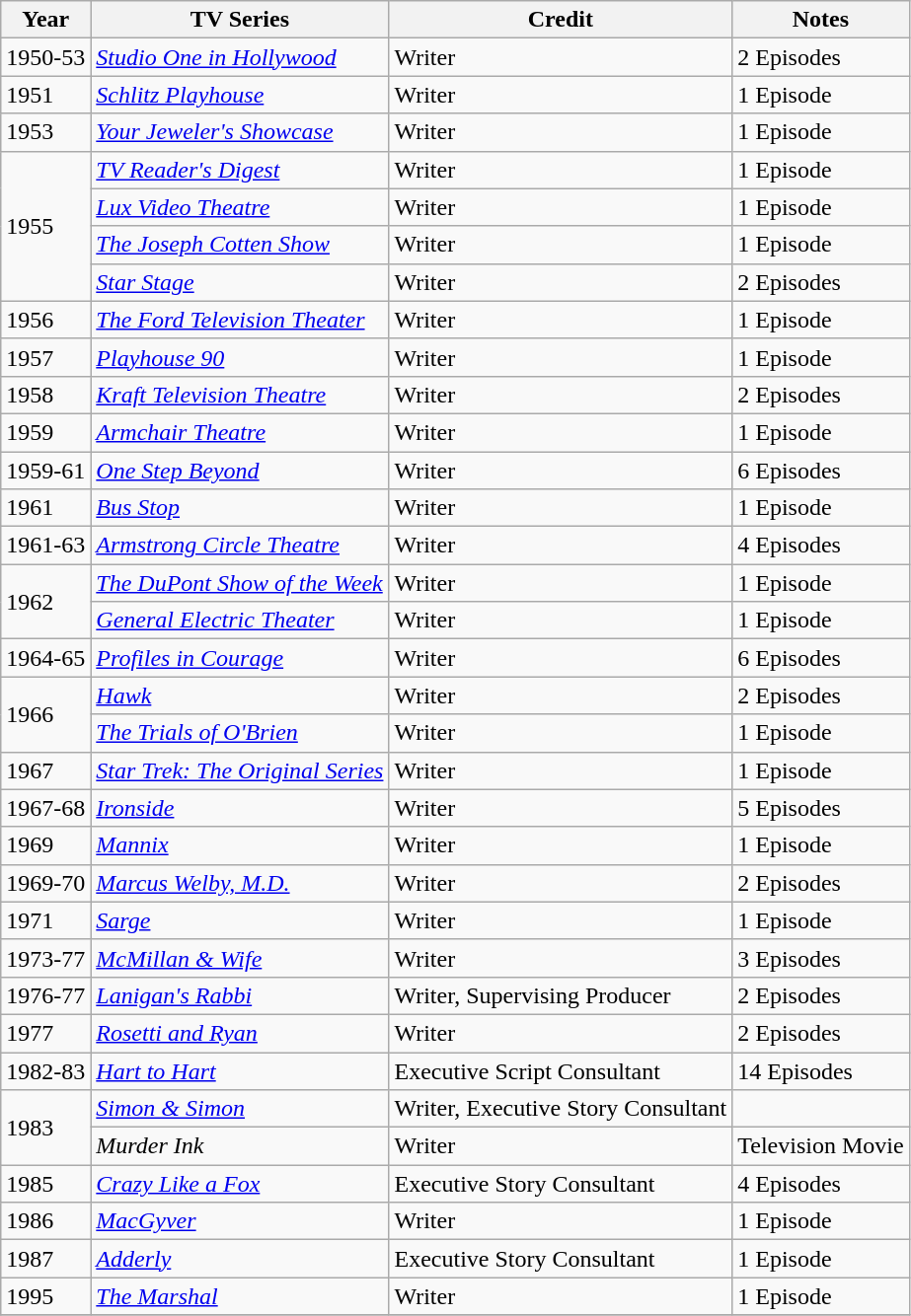<table class="wikitable">
<tr>
<th>Year</th>
<th>TV Series</th>
<th>Credit</th>
<th>Notes</th>
</tr>
<tr>
<td>1950-53</td>
<td><em><a href='#'>Studio One in Hollywood</a></em></td>
<td>Writer</td>
<td>2 Episodes</td>
</tr>
<tr>
<td>1951</td>
<td><em><a href='#'>Schlitz Playhouse</a></em></td>
<td>Writer</td>
<td>1 Episode</td>
</tr>
<tr>
<td>1953</td>
<td><em><a href='#'>Your Jeweler's Showcase</a></em></td>
<td>Writer</td>
<td>1 Episode</td>
</tr>
<tr>
<td rowspan=4>1955</td>
<td><em><a href='#'>TV Reader's Digest</a></em></td>
<td>Writer</td>
<td>1 Episode</td>
</tr>
<tr>
<td><em><a href='#'>Lux Video Theatre</a></em></td>
<td>Writer</td>
<td>1 Episode</td>
</tr>
<tr>
<td><em><a href='#'>The Joseph Cotten Show</a></em></td>
<td>Writer</td>
<td>1 Episode</td>
</tr>
<tr>
<td><em><a href='#'>Star Stage</a></em></td>
<td>Writer</td>
<td>2 Episodes</td>
</tr>
<tr>
<td>1956</td>
<td><em><a href='#'>The Ford Television Theater</a></em></td>
<td>Writer</td>
<td>1 Episode</td>
</tr>
<tr>
<td>1957</td>
<td><em><a href='#'>Playhouse 90</a></em></td>
<td>Writer</td>
<td>1 Episode</td>
</tr>
<tr>
<td>1958</td>
<td><em><a href='#'>Kraft Television Theatre</a></em></td>
<td>Writer</td>
<td>2 Episodes</td>
</tr>
<tr>
<td>1959</td>
<td><em><a href='#'>Armchair Theatre</a></em></td>
<td>Writer</td>
<td>1 Episode</td>
</tr>
<tr>
<td>1959-61</td>
<td><em><a href='#'>One Step Beyond</a></em></td>
<td>Writer</td>
<td>6 Episodes</td>
</tr>
<tr>
<td>1961</td>
<td><em><a href='#'>Bus Stop</a></em></td>
<td>Writer</td>
<td>1 Episode</td>
</tr>
<tr>
<td>1961-63</td>
<td><em><a href='#'>Armstrong Circle Theatre</a></em></td>
<td>Writer</td>
<td>4 Episodes</td>
</tr>
<tr>
<td rowspan=2>1962</td>
<td><em><a href='#'>The DuPont Show of the Week</a></em></td>
<td>Writer</td>
<td>1 Episode</td>
</tr>
<tr>
<td><em><a href='#'>General Electric Theater</a></em></td>
<td>Writer</td>
<td>1 Episode</td>
</tr>
<tr>
<td>1964-65</td>
<td><em><a href='#'>Profiles in Courage</a></em></td>
<td>Writer</td>
<td>6 Episodes</td>
</tr>
<tr>
<td rowspan=2>1966</td>
<td><em><a href='#'>Hawk</a></em></td>
<td>Writer</td>
<td>2 Episodes</td>
</tr>
<tr>
<td><em><a href='#'>The Trials of O'Brien</a></em></td>
<td>Writer</td>
<td>1 Episode</td>
</tr>
<tr>
<td>1967</td>
<td><em><a href='#'>Star Trek: The Original Series</a></em></td>
<td>Writer</td>
<td>1 Episode</td>
</tr>
<tr>
<td>1967-68</td>
<td><em><a href='#'>Ironside</a></em></td>
<td>Writer</td>
<td>5 Episodes</td>
</tr>
<tr>
<td>1969</td>
<td><em><a href='#'>Mannix</a></em></td>
<td>Writer</td>
<td>1 Episode</td>
</tr>
<tr>
<td>1969-70</td>
<td><em><a href='#'>Marcus Welby, M.D.</a></em></td>
<td>Writer</td>
<td>2 Episodes</td>
</tr>
<tr>
<td>1971</td>
<td><em><a href='#'>Sarge</a></em></td>
<td>Writer</td>
<td>1 Episode</td>
</tr>
<tr>
<td>1973-77</td>
<td><em><a href='#'>McMillan & Wife</a></em></td>
<td>Writer</td>
<td>3 Episodes</td>
</tr>
<tr>
<td>1976-77</td>
<td><em><a href='#'>Lanigan's Rabbi</a></em></td>
<td>Writer, Supervising Producer</td>
<td>2 Episodes</td>
</tr>
<tr>
<td>1977</td>
<td><em><a href='#'>Rosetti and Ryan</a></em></td>
<td>Writer</td>
<td>2 Episodes</td>
</tr>
<tr>
<td>1982-83</td>
<td><em><a href='#'>Hart to Hart</a></em></td>
<td>Executive Script Consultant</td>
<td>14 Episodes</td>
</tr>
<tr>
<td rowspan=2>1983</td>
<td><em><a href='#'>Simon & Simon</a></em></td>
<td>Writer, Executive Story Consultant</td>
<td></td>
</tr>
<tr>
<td><em>Murder Ink</em></td>
<td>Writer</td>
<td>Television Movie</td>
</tr>
<tr>
<td>1985</td>
<td><em><a href='#'>Crazy Like a Fox</a></em></td>
<td>Executive Story Consultant</td>
<td>4 Episodes</td>
</tr>
<tr>
<td>1986</td>
<td><em><a href='#'>MacGyver</a></em></td>
<td>Writer</td>
<td>1 Episode</td>
</tr>
<tr>
<td>1987</td>
<td><em><a href='#'>Adderly</a></em></td>
<td>Executive Story Consultant</td>
<td>1 Episode</td>
</tr>
<tr>
<td>1995</td>
<td><em><a href='#'>The Marshal</a></em></td>
<td>Writer</td>
<td>1 Episode</td>
</tr>
<tr>
</tr>
</table>
